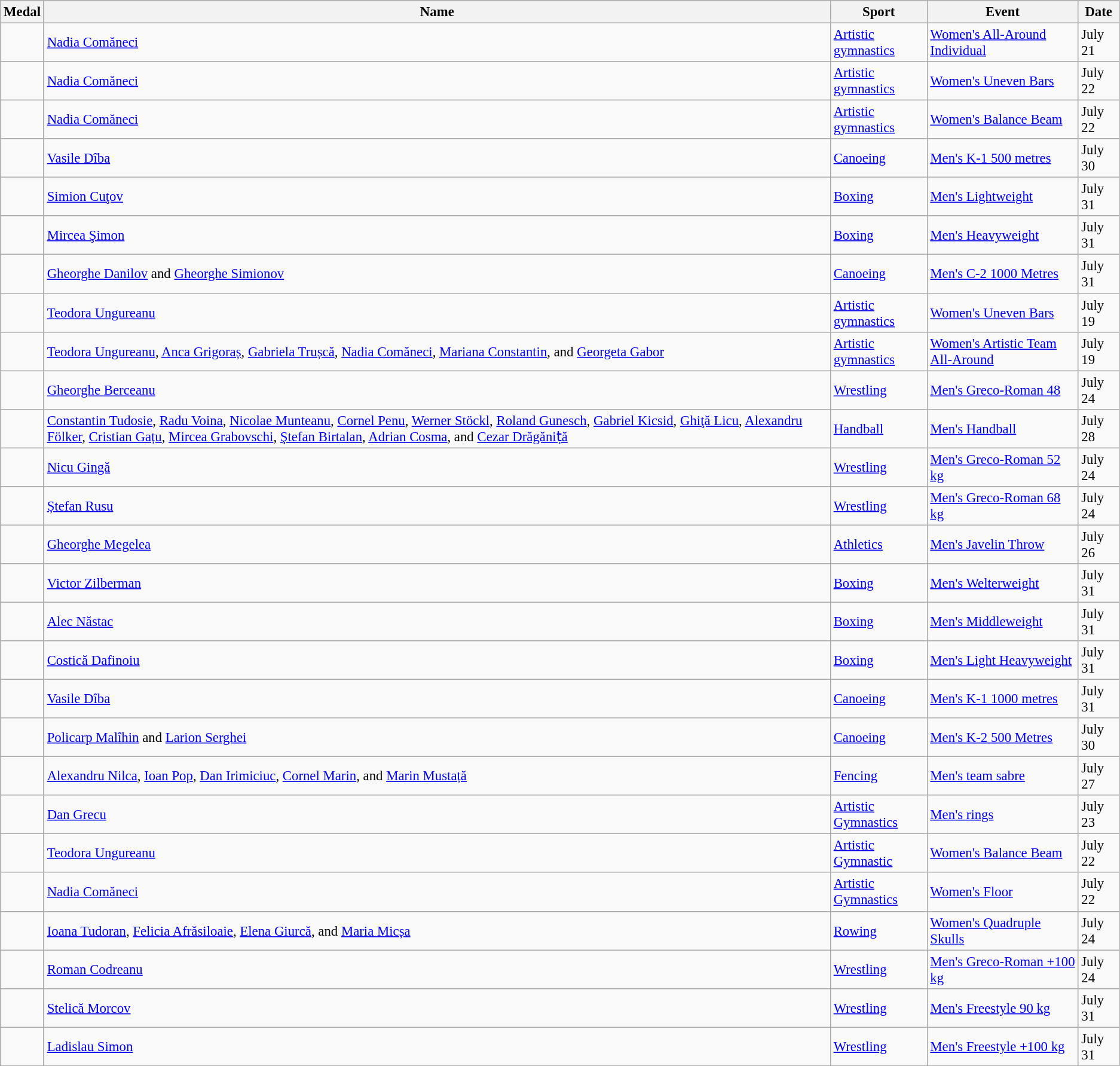<table class="wikitable sortable" style="font-size:95%">
<tr>
<th>Medal</th>
<th>Name</th>
<th>Sport</th>
<th>Event</th>
<th>Date</th>
</tr>
<tr>
<td></td>
<td><a href='#'>Nadia Comăneci</a></td>
<td><a href='#'>Artistic gymnastics</a></td>
<td><a href='#'>Women's All-Around Individual</a></td>
<td>July 21</td>
</tr>
<tr>
<td></td>
<td><a href='#'>Nadia Comăneci</a></td>
<td><a href='#'>Artistic gymnastics</a></td>
<td><a href='#'>Women's Uneven Bars</a></td>
<td>July 22</td>
</tr>
<tr>
<td></td>
<td><a href='#'>Nadia Comăneci</a></td>
<td><a href='#'>Artistic gymnastics</a></td>
<td><a href='#'>Women's Balance Beam</a></td>
<td>July 22</td>
</tr>
<tr>
<td></td>
<td><a href='#'>Vasile Dîba</a></td>
<td><a href='#'>Canoeing</a></td>
<td><a href='#'>Men's K-1 500 metres</a></td>
<td>July 30</td>
</tr>
<tr>
<td></td>
<td><a href='#'>Simion Cuţov</a></td>
<td><a href='#'>Boxing</a></td>
<td><a href='#'>Men's Lightweight</a></td>
<td>July 31</td>
</tr>
<tr>
<td></td>
<td><a href='#'>Mircea Şimon</a></td>
<td><a href='#'>Boxing</a></td>
<td><a href='#'>Men's Heavyweight</a></td>
<td>July 31</td>
</tr>
<tr>
<td></td>
<td><a href='#'>Gheorghe Danilov</a> and <a href='#'>Gheorghe Simionov</a></td>
<td><a href='#'>Canoeing</a></td>
<td><a href='#'>Men's C-2 1000 Metres</a></td>
<td>July 31</td>
</tr>
<tr>
<td></td>
<td><a href='#'>Teodora Ungureanu</a></td>
<td><a href='#'>Artistic gymnastics</a></td>
<td><a href='#'>Women's Uneven Bars</a></td>
<td>July 19</td>
</tr>
<tr>
<td></td>
<td><a href='#'>Teodora Ungureanu</a>, <a href='#'>Anca Grigoraș</a>, <a href='#'>Gabriela Trușcă</a>, <a href='#'>Nadia Comăneci</a>, <a href='#'>Mariana Constantin</a>, and <a href='#'>Georgeta Gabor</a></td>
<td><a href='#'>Artistic gymnastics</a></td>
<td><a href='#'>Women's Artistic Team All-Around</a></td>
<td>July 19</td>
</tr>
<tr>
<td></td>
<td><a href='#'>Gheorghe Berceanu</a></td>
<td><a href='#'>Wrestling</a></td>
<td><a href='#'>Men's Greco-Roman 48</a></td>
<td>July 24</td>
</tr>
<tr>
<td></td>
<td><a href='#'>Constantin Tudosie</a>, <a href='#'>Radu Voina</a>, <a href='#'>Nicolae Munteanu</a>, <a href='#'>Cornel Penu</a>, <a href='#'>Werner Stöckl</a>, <a href='#'>Roland Gunesch</a>, <a href='#'>Gabriel Kicsid</a>, <a href='#'>Ghiţă Licu</a>, <a href='#'>Alexandru Fölker</a>, <a href='#'>Cristian Gațu</a>, <a href='#'>Mircea Grabovschi</a>, <a href='#'>Ştefan Birtalan</a>, <a href='#'>Adrian Cosma</a>, and <a href='#'>Cezar Drăgăniṭă</a></td>
<td><a href='#'>Handball</a></td>
<td><a href='#'>Men's Handball</a></td>
<td>July 28</td>
</tr>
<tr>
<td></td>
<td><a href='#'>Nicu Gingă</a></td>
<td><a href='#'>Wrestling</a></td>
<td><a href='#'>Men's Greco-Roman 52 kg</a></td>
<td>July 24</td>
</tr>
<tr>
<td></td>
<td><a href='#'>Ștefan Rusu</a></td>
<td><a href='#'>Wrestling</a></td>
<td><a href='#'>Men's Greco-Roman 68 kg</a></td>
<td>July 24</td>
</tr>
<tr>
<td></td>
<td><a href='#'>Gheorghe Megelea</a></td>
<td><a href='#'>Athletics</a></td>
<td><a href='#'>Men's Javelin Throw</a></td>
<td>July 26</td>
</tr>
<tr>
<td></td>
<td><a href='#'>Victor Zilberman</a></td>
<td><a href='#'>Boxing</a></td>
<td><a href='#'>Men's Welterweight</a></td>
<td>July 31</td>
</tr>
<tr>
<td></td>
<td><a href='#'>Alec Năstac</a></td>
<td><a href='#'>Boxing</a></td>
<td><a href='#'>Men's Middleweight</a></td>
<td>July 31</td>
</tr>
<tr>
<td></td>
<td><a href='#'>Costică Dafinoiu</a></td>
<td><a href='#'>Boxing</a></td>
<td><a href='#'>Men's Light Heavyweight</a></td>
<td>July 31</td>
</tr>
<tr>
<td></td>
<td><a href='#'>Vasile Dîba</a></td>
<td><a href='#'>Canoeing</a></td>
<td><a href='#'>Men's K-1 1000 metres</a></td>
<td>July 31</td>
</tr>
<tr>
<td></td>
<td><a href='#'>Policarp Malîhin</a> and <a href='#'>Larion Serghei</a></td>
<td><a href='#'>Canoeing</a></td>
<td><a href='#'>Men's K-2 500 Metres</a></td>
<td>July 30</td>
</tr>
<tr>
<td></td>
<td><a href='#'>Alexandru Nilca</a>, <a href='#'>Ioan Pop</a>, <a href='#'>Dan Irimiciuc</a>, <a href='#'>Cornel Marin</a>, and <a href='#'>Marin Mustață</a></td>
<td><a href='#'>Fencing</a></td>
<td><a href='#'>Men's team sabre</a></td>
<td>July 27</td>
</tr>
<tr>
<td></td>
<td><a href='#'>Dan Grecu</a></td>
<td><a href='#'>Artistic Gymnastics</a></td>
<td><a href='#'>Men's rings</a></td>
<td>July 23</td>
</tr>
<tr>
<td></td>
<td><a href='#'>Teodora Ungureanu</a></td>
<td><a href='#'>Artistic Gymnastic</a></td>
<td><a href='#'>Women's Balance Beam</a></td>
<td>July 22</td>
</tr>
<tr>
<td></td>
<td><a href='#'>Nadia Comăneci</a></td>
<td><a href='#'>Artistic Gymnastics</a></td>
<td><a href='#'>Women's Floor</a></td>
<td>July 22</td>
</tr>
<tr>
<td></td>
<td><a href='#'>Ioana Tudoran</a>, <a href='#'>Felicia Afrăsiloaie</a>, <a href='#'>Elena Giurcă</a>, and <a href='#'>Maria Micșa</a></td>
<td><a href='#'>Rowing</a></td>
<td><a href='#'>Women's Quadruple Skulls</a></td>
<td>July 24</td>
</tr>
<tr>
<td></td>
<td><a href='#'>Roman Codreanu</a></td>
<td><a href='#'>Wrestling</a></td>
<td><a href='#'>Men's Greco-Roman +100 kg</a></td>
<td>July 24</td>
</tr>
<tr>
<td></td>
<td><a href='#'>Stelică Morcov</a></td>
<td><a href='#'>Wrestling</a></td>
<td><a href='#'>Men's Freestyle 90 kg</a></td>
<td>July 31</td>
</tr>
<tr>
<td></td>
<td><a href='#'>Ladislau Simon</a></td>
<td><a href='#'>Wrestling</a></td>
<td><a href='#'>Men's Freestyle +100 kg</a></td>
<td>July 31</td>
</tr>
</table>
